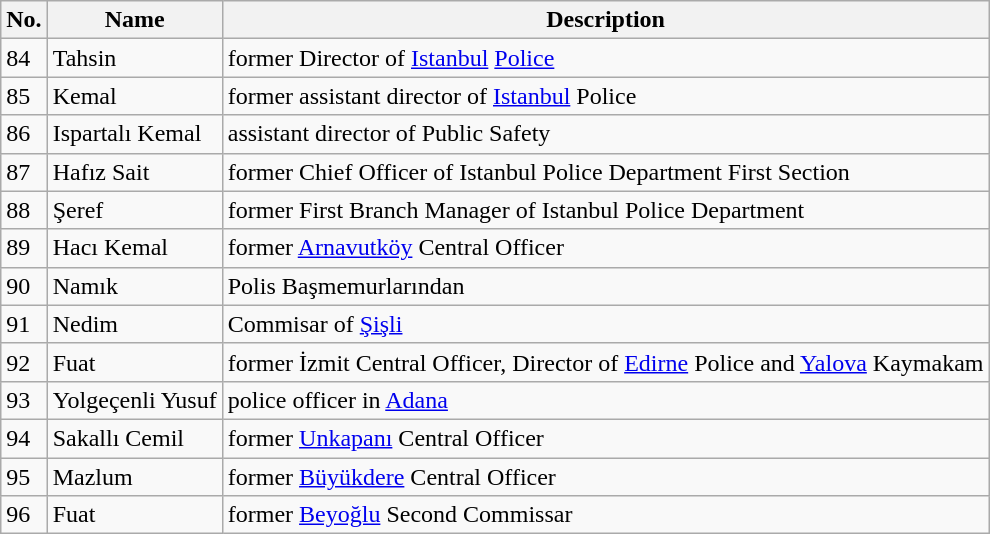<table class="wikitable">
<tr>
<th>No.</th>
<th>Name</th>
<th>Description</th>
</tr>
<tr>
<td>84</td>
<td>Tahsin</td>
<td>former Director of <a href='#'>Istanbul</a> <a href='#'>Police</a></td>
</tr>
<tr>
<td>85</td>
<td>Kemal</td>
<td>former assistant director of <a href='#'>Istanbul</a> Police</td>
</tr>
<tr>
<td>86</td>
<td>Ispartalı Kemal</td>
<td>assistant director of Public Safety</td>
</tr>
<tr>
<td>87</td>
<td>Hafız Sait</td>
<td>former Chief Officer of Istanbul Police Department First Section</td>
</tr>
<tr>
<td>88</td>
<td>Şeref</td>
<td>former First Branch Manager of Istanbul Police Department</td>
</tr>
<tr>
<td>89</td>
<td>Hacı Kemal</td>
<td>former <a href='#'>Arnavutköy</a> Central Officer</td>
</tr>
<tr>
<td>90</td>
<td>Namık</td>
<td>Polis Başmemurlarından</td>
</tr>
<tr>
<td>91</td>
<td>Nedim</td>
<td>Commisar of <a href='#'>Şişli</a></td>
</tr>
<tr>
<td>92</td>
<td>Fuat</td>
<td>former İzmit Central Officer, Director of <a href='#'>Edirne</a> Police and <a href='#'>Yalova</a> Kaymakam</td>
</tr>
<tr>
<td>93</td>
<td>Yolgeçenli Yusuf</td>
<td>police officer in <a href='#'>Adana</a></td>
</tr>
<tr>
<td>94</td>
<td>Sakallı Cemil</td>
<td>former <a href='#'>Unkapanı</a> Central Officer</td>
</tr>
<tr>
<td>95</td>
<td>Mazlum</td>
<td>former <a href='#'>Büyükdere</a> Central Officer</td>
</tr>
<tr>
<td>96</td>
<td>Fuat</td>
<td>former <a href='#'>Beyoğlu</a> Second Commissar</td>
</tr>
</table>
